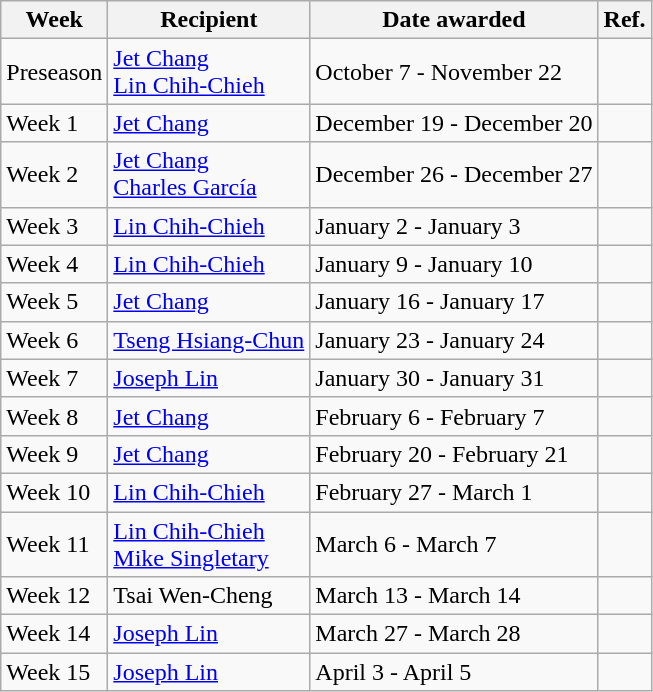<table class="wikitable">
<tr>
<th>Week</th>
<th>Recipient</th>
<th>Date awarded</th>
<th>Ref.</th>
</tr>
<tr>
<td>Preseason</td>
<td><a href='#'>Jet Chang</a><br><a href='#'>Lin Chih-Chieh</a></td>
<td>October 7 - November 22</td>
<td></td>
</tr>
<tr>
<td>Week 1</td>
<td><a href='#'>Jet Chang</a></td>
<td>December 19 - December 20</td>
<td></td>
</tr>
<tr>
<td>Week 2</td>
<td><a href='#'>Jet Chang</a><br><a href='#'>Charles García</a></td>
<td>December 26 - December 27</td>
<td></td>
</tr>
<tr>
<td>Week 3</td>
<td><a href='#'>Lin Chih-Chieh</a></td>
<td>January 2 - January 3</td>
<td></td>
</tr>
<tr>
<td>Week 4</td>
<td><a href='#'>Lin Chih-Chieh</a></td>
<td>January 9 - January 10</td>
<td></td>
</tr>
<tr>
<td>Week 5</td>
<td><a href='#'>Jet Chang</a></td>
<td>January 16 - January 17</td>
<td></td>
</tr>
<tr>
<td>Week 6</td>
<td><a href='#'>Tseng Hsiang-Chun</a></td>
<td>January 23 - January 24</td>
<td></td>
</tr>
<tr>
<td>Week 7</td>
<td><a href='#'>Joseph Lin</a></td>
<td>January 30 - January 31</td>
<td></td>
</tr>
<tr>
<td>Week 8</td>
<td><a href='#'>Jet Chang</a></td>
<td>February 6 - February 7</td>
<td></td>
</tr>
<tr>
<td>Week 9</td>
<td><a href='#'>Jet Chang</a></td>
<td>February 20 - February 21</td>
<td></td>
</tr>
<tr>
<td>Week 10</td>
<td><a href='#'>Lin Chih-Chieh</a></td>
<td>February 27 - March 1</td>
<td></td>
</tr>
<tr>
<td>Week 11</td>
<td><a href='#'>Lin Chih-Chieh</a><br><a href='#'>Mike Singletary</a></td>
<td>March 6 - March 7</td>
<td></td>
</tr>
<tr>
<td>Week 12</td>
<td>Tsai Wen-Cheng</td>
<td>March 13 - March 14</td>
<td></td>
</tr>
<tr>
<td>Week 14</td>
<td><a href='#'>Joseph Lin</a></td>
<td>March 27 - March 28</td>
<td></td>
</tr>
<tr>
<td>Week 15</td>
<td><a href='#'>Joseph Lin</a></td>
<td>April 3 - April 5</td>
<td></td>
</tr>
</table>
